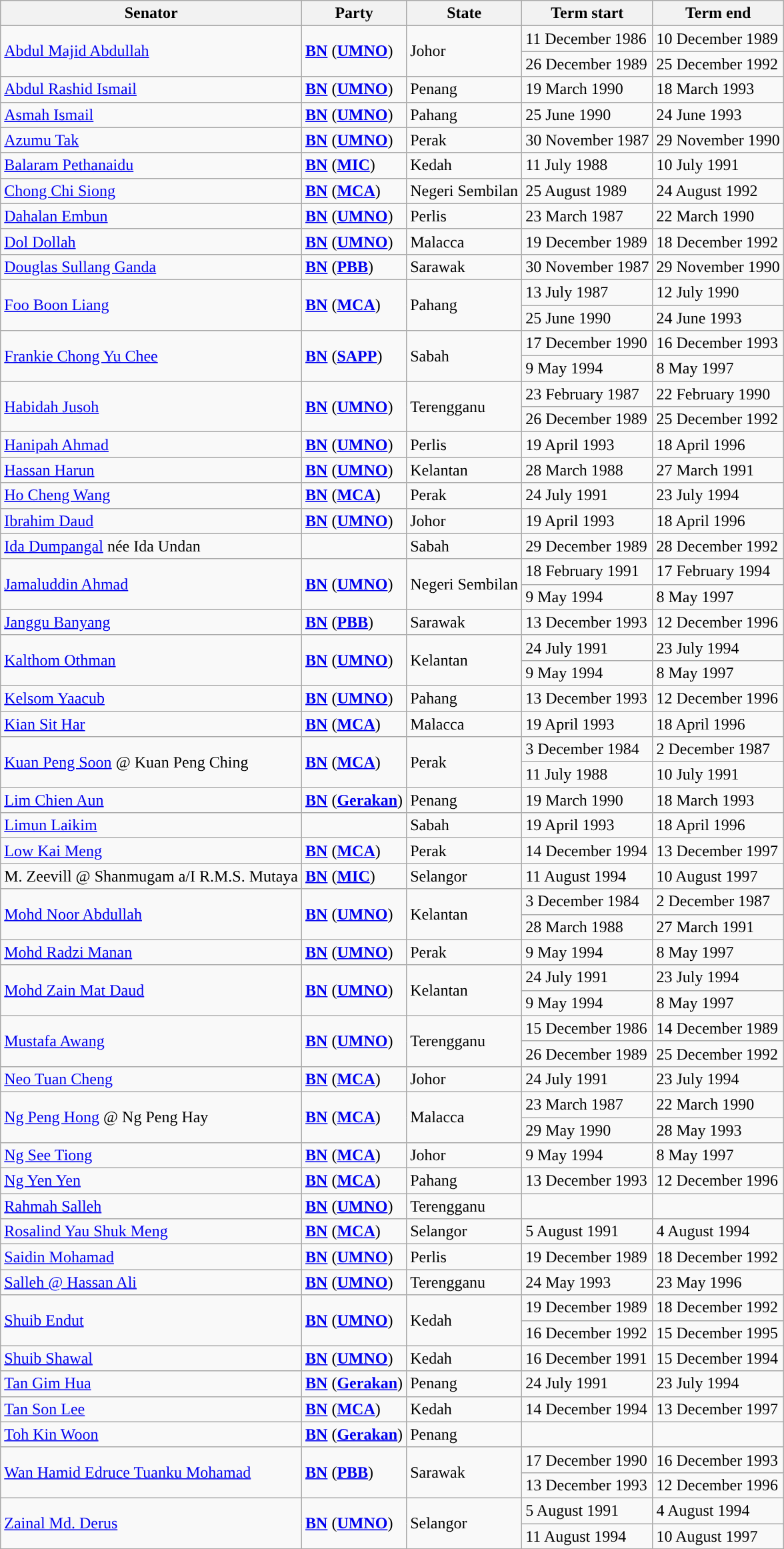<table class="wikitable sortable">
<tr>
<th>Senator</th>
<th>Party</th>
<th>State</th>
<th>Term start</th>
<th>Term end</th>
</tr>
<tr>
<td rowspan=2><a href='#'>Abdul Majid Abdullah</a></td>
<td rowspan=2><strong><a href='#'>BN</a></strong> (<strong><a href='#'>UMNO</a></strong>)</td>
<td rowspan=2>Johor</td>
<td>11 December 1986</td>
<td>10 December 1989</td>
</tr>
<tr>
<td>26 December 1989</td>
<td>25 December 1992</td>
</tr>
<tr>
<td><a href='#'>Abdul Rashid Ismail</a></td>
<td><strong><a href='#'>BN</a></strong> (<strong><a href='#'>UMNO</a></strong>)</td>
<td>Penang</td>
<td>19 March 1990</td>
<td>18 March 1993</td>
</tr>
<tr>
<td><a href='#'>Asmah Ismail</a></td>
<td><strong><a href='#'>BN</a></strong> (<strong><a href='#'>UMNO</a></strong>)</td>
<td>Pahang</td>
<td>25 June 1990</td>
<td>24 June 1993</td>
</tr>
<tr>
<td><a href='#'>Azumu Tak</a></td>
<td><strong><a href='#'>BN</a></strong> (<strong><a href='#'>UMNO</a></strong>)</td>
<td>Perak</td>
<td>30 November 1987</td>
<td>29 November 1990</td>
</tr>
<tr>
<td><a href='#'>Balaram Pethanaidu</a></td>
<td><strong><a href='#'>BN</a></strong> (<strong><a href='#'>MIC</a></strong>)</td>
<td>Kedah</td>
<td>11 July 1988</td>
<td>10 July 1991</td>
</tr>
<tr>
<td><a href='#'>Chong Chi Siong</a></td>
<td><strong><a href='#'>BN</a></strong> (<strong><a href='#'>MCA</a></strong>)</td>
<td>Negeri Sembilan</td>
<td>25 August 1989</td>
<td>24 August 1992</td>
</tr>
<tr>
<td><a href='#'>Dahalan Embun</a></td>
<td><strong><a href='#'>BN</a></strong> (<strong><a href='#'>UMNO</a></strong>)</td>
<td>Perlis</td>
<td>23 March 1987</td>
<td>22 March 1990</td>
</tr>
<tr>
<td><a href='#'>Dol Dollah</a></td>
<td><strong><a href='#'>BN</a></strong> (<strong><a href='#'>UMNO</a></strong>)</td>
<td>Malacca</td>
<td>19 December 1989</td>
<td>18 December 1992</td>
</tr>
<tr>
<td><a href='#'>Douglas Sullang Ganda</a></td>
<td><strong><a href='#'>BN</a></strong> (<strong><a href='#'>PBB</a></strong>)</td>
<td>Sarawak</td>
<td>30 November 1987</td>
<td>29 November 1990</td>
</tr>
<tr>
<td rowspan=2><a href='#'>Foo Boon Liang</a></td>
<td rowspan=2><strong><a href='#'>BN</a></strong> (<strong><a href='#'>MCA</a></strong>)</td>
<td rowspan=2>Pahang</td>
<td>13 July 1987</td>
<td>12 July 1990</td>
</tr>
<tr>
<td>25 June 1990</td>
<td>24 June 1993</td>
</tr>
<tr>
<td rowspan=2><a href='#'>Frankie Chong Yu Chee</a></td>
<td rowspan=2><strong><a href='#'>BN</a></strong> (<strong><a href='#'>SAPP</a></strong>)</td>
<td rowspan=2>Sabah</td>
<td>17 December 1990</td>
<td>16 December 1993</td>
</tr>
<tr>
<td>9 May 1994</td>
<td>8 May 1997</td>
</tr>
<tr>
<td rowspan=2><a href='#'>Habidah Jusoh</a></td>
<td rowspan=2><strong><a href='#'>BN</a></strong> (<strong><a href='#'>UMNO</a></strong>)</td>
<td rowspan=2>Terengganu</td>
<td>23 February 1987</td>
<td>22 February 1990</td>
</tr>
<tr>
<td>26 December 1989</td>
<td>25 December 1992</td>
</tr>
<tr>
<td><a href='#'>Hanipah Ahmad</a></td>
<td><strong><a href='#'>BN</a></strong> (<strong><a href='#'>UMNO</a></strong>)</td>
<td>Perlis</td>
<td>19 April 1993</td>
<td>18 April 1996</td>
</tr>
<tr>
<td><a href='#'>Hassan Harun</a></td>
<td><strong><a href='#'>BN</a></strong> (<strong><a href='#'>UMNO</a></strong>)</td>
<td>Kelantan</td>
<td>28 March 1988</td>
<td>27 March 1991</td>
</tr>
<tr>
<td><a href='#'>Ho Cheng Wang</a></td>
<td><strong><a href='#'>BN</a></strong> (<strong><a href='#'>MCA</a></strong>)</td>
<td>Perak</td>
<td>24 July 1991</td>
<td>23 July 1994</td>
</tr>
<tr>
<td><a href='#'>Ibrahim Daud</a></td>
<td><strong><a href='#'>BN</a></strong> (<strong><a href='#'>UMNO</a></strong>)</td>
<td>Johor</td>
<td>19 April 1993</td>
<td>18 April 1996</td>
</tr>
<tr>
<td><a href='#'>Ida Dumpangal</a> née Ida Undan</td>
<td></td>
<td>Sabah</td>
<td>29 December 1989</td>
<td>28 December 1992</td>
</tr>
<tr>
<td rowspan=2><a href='#'>Jamaluddin Ahmad</a></td>
<td rowspan=2><strong><a href='#'>BN</a></strong> (<strong><a href='#'>UMNO</a></strong>)</td>
<td rowspan=2>Negeri Sembilan</td>
<td>18 February 1991</td>
<td>17 February 1994</td>
</tr>
<tr>
<td>9 May 1994</td>
<td>8 May 1997</td>
</tr>
<tr>
<td><a href='#'>Janggu Banyang</a></td>
<td><strong><a href='#'>BN</a></strong> (<strong><a href='#'>PBB</a></strong>)</td>
<td>Sarawak</td>
<td>13 December 1993</td>
<td>12 December 1996</td>
</tr>
<tr>
<td rowspan=2><a href='#'>Kalthom Othman</a></td>
<td rowspan=2><strong><a href='#'>BN</a></strong> (<strong><a href='#'>UMNO</a></strong>)</td>
<td rowspan=2>Kelantan</td>
<td>24 July 1991</td>
<td>23 July 1994</td>
</tr>
<tr>
<td>9 May 1994</td>
<td>8 May 1997</td>
</tr>
<tr>
<td><a href='#'>Kelsom Yaacub</a></td>
<td><strong><a href='#'>BN</a></strong> (<strong><a href='#'>UMNO</a></strong>)</td>
<td>Pahang</td>
<td>13 December 1993</td>
<td>12 December 1996</td>
</tr>
<tr>
<td><a href='#'>Kian Sit Har</a></td>
<td><strong><a href='#'>BN</a></strong> (<strong><a href='#'>MCA</a></strong>)</td>
<td>Malacca</td>
<td>19 April 1993</td>
<td>18 April 1996</td>
</tr>
<tr>
<td rowspan=2><a href='#'>Kuan Peng Soon</a> @ Kuan Peng Ching</td>
<td rowspan=2><strong><a href='#'>BN</a></strong> (<strong><a href='#'>MCA</a></strong>)</td>
<td rowspan=2>Perak</td>
<td>3 December 1984</td>
<td>2 December 1987</td>
</tr>
<tr>
<td>11 July 1988</td>
<td>10 July 1991</td>
</tr>
<tr>
<td><a href='#'>Lim Chien Aun</a></td>
<td><strong><a href='#'>BN</a></strong> (<strong><a href='#'>Gerakan</a></strong>)</td>
<td>Penang</td>
<td>19 March 1990</td>
<td>18 March 1993</td>
</tr>
<tr>
<td><a href='#'>Limun Laikim</a></td>
<td></td>
<td>Sabah</td>
<td>19 April 1993</td>
<td>18 April 1996</td>
</tr>
<tr>
<td><a href='#'>Low Kai Meng</a></td>
<td><strong><a href='#'>BN</a></strong> (<strong><a href='#'>MCA</a></strong>)</td>
<td>Perak</td>
<td>14 December 1994</td>
<td>13 December 1997</td>
</tr>
<tr>
<td>M. Zeevill @ Shanmugam a/I R.M.S. Mutaya</td>
<td><strong><a href='#'>BN</a></strong> (<strong><a href='#'>MIC</a></strong>)</td>
<td>Selangor</td>
<td>11 August 1994</td>
<td>10 August 1997</td>
</tr>
<tr>
<td rowspan=2><a href='#'>Mohd Noor Abdullah</a></td>
<td rowspan=2><strong><a href='#'>BN</a></strong> (<strong><a href='#'>UMNO</a></strong>)</td>
<td rowspan=2>Kelantan</td>
<td>3 December 1984</td>
<td>2 December 1987</td>
</tr>
<tr>
<td>28 March 1988</td>
<td>27 March 1991</td>
</tr>
<tr>
<td><a href='#'>Mohd Radzi Manan</a></td>
<td><strong><a href='#'>BN</a></strong> (<strong><a href='#'>UMNO</a></strong>)</td>
<td>Perak</td>
<td>9 May 1994</td>
<td>8 May 1997</td>
</tr>
<tr>
<td rowspan=2><a href='#'>Mohd Zain Mat Daud</a></td>
<td rowspan=2><strong><a href='#'>BN</a></strong> (<strong><a href='#'>UMNO</a></strong>)</td>
<td rowspan=2>Kelantan</td>
<td>24 July 1991</td>
<td>23 July 1994</td>
</tr>
<tr>
<td>9 May 1994</td>
<td>8 May 1997</td>
</tr>
<tr>
<td rowspan=2><a href='#'>Mustafa Awang</a></td>
<td rowspan=2><strong><a href='#'>BN</a></strong> (<strong><a href='#'>UMNO</a></strong>)</td>
<td rowspan=2>Terengganu</td>
<td>15 December 1986</td>
<td>14 December 1989</td>
</tr>
<tr>
<td>26 December 1989</td>
<td>25 December 1992</td>
</tr>
<tr>
<td><a href='#'>Neo Tuan Cheng</a></td>
<td><strong><a href='#'>BN</a></strong> (<strong><a href='#'>MCA</a></strong>)</td>
<td>Johor</td>
<td>24 July 1991</td>
<td>23 July 1994</td>
</tr>
<tr>
<td rowspan=2><a href='#'>Ng Peng Hong</a> @ Ng Peng Hay</td>
<td rowspan=2><strong><a href='#'>BN</a></strong> (<strong><a href='#'>MCA</a></strong>)</td>
<td rowspan=2>Malacca</td>
<td>23 March 1987</td>
<td>22 March 1990</td>
</tr>
<tr>
<td>29 May 1990</td>
<td>28 May 1993</td>
</tr>
<tr>
<td><a href='#'>Ng See Tiong</a></td>
<td><strong><a href='#'>BN</a></strong> (<strong><a href='#'>MCA</a></strong>)</td>
<td>Johor</td>
<td>9 May 1994</td>
<td>8 May 1997</td>
</tr>
<tr>
<td><a href='#'>Ng Yen Yen</a></td>
<td><strong><a href='#'>BN</a></strong> (<strong><a href='#'>MCA</a></strong>)</td>
<td>Pahang</td>
<td>13 December 1993</td>
<td>12 December 1996</td>
</tr>
<tr>
<td><a href='#'>Rahmah Salleh</a></td>
<td><strong><a href='#'>BN</a></strong> (<strong><a href='#'>UMNO</a></strong>)</td>
<td>Terengganu</td>
<td></td>
<td></td>
</tr>
<tr>
<td><a href='#'>Rosalind Yau Shuk Meng</a></td>
<td><strong><a href='#'>BN</a></strong> (<strong><a href='#'>MCA</a></strong>)</td>
<td>Selangor</td>
<td>5 August 1991</td>
<td>4 August 1994</td>
</tr>
<tr>
<td><a href='#'>Saidin Mohamad</a></td>
<td><strong><a href='#'>BN</a></strong> (<strong><a href='#'>UMNO</a></strong>)</td>
<td>Perlis</td>
<td>19 December 1989</td>
<td>18 December 1992</td>
</tr>
<tr>
<td><a href='#'>Salleh @ Hassan Ali</a></td>
<td><strong><a href='#'>BN</a></strong> (<strong><a href='#'>UMNO</a></strong>)</td>
<td>Terengganu</td>
<td>24 May 1993</td>
<td>23 May 1996</td>
</tr>
<tr>
<td rowspan=2><a href='#'>Shuib Endut</a></td>
<td rowspan=2><strong><a href='#'>BN</a></strong> (<strong><a href='#'>UMNO</a></strong>)</td>
<td rowspan=2>Kedah</td>
<td>19 December 1989</td>
<td>18 December 1992</td>
</tr>
<tr>
<td>16 December 1992</td>
<td>15 December 1995</td>
</tr>
<tr>
<td><a href='#'>Shuib Shawal</a></td>
<td><strong><a href='#'>BN</a></strong> (<strong><a href='#'>UMNO</a></strong>)</td>
<td>Kedah</td>
<td>16 December 1991</td>
<td>15 December 1994</td>
</tr>
<tr>
<td><a href='#'>Tan Gim Hua</a></td>
<td><strong><a href='#'>BN</a></strong> (<strong><a href='#'>Gerakan</a></strong>)</td>
<td>Penang</td>
<td>24 July 1991</td>
<td>23 July 1994</td>
</tr>
<tr>
<td><a href='#'>Tan Son Lee</a></td>
<td><strong><a href='#'>BN</a></strong> (<strong><a href='#'>MCA</a></strong>)</td>
<td>Kedah</td>
<td>14 December 1994</td>
<td>13 December 1997</td>
</tr>
<tr>
<td><a href='#'>Toh Kin Woon</a></td>
<td><strong><a href='#'>BN</a></strong> (<strong><a href='#'>Gerakan</a></strong>)</td>
<td>Penang</td>
<td></td>
<td></td>
</tr>
<tr>
<td rowspan=2><a href='#'>Wan Hamid Edruce Tuanku Mohamad</a></td>
<td rowspan=2><strong><a href='#'>BN</a></strong> (<strong><a href='#'>PBB</a></strong>)</td>
<td rowspan=2>Sarawak</td>
<td>17 December 1990</td>
<td>16 December 1993</td>
</tr>
<tr>
<td>13 December 1993</td>
<td>12 December 1996</td>
</tr>
<tr>
<td rowspan=2><a href='#'>Zainal Md. Derus</a></td>
<td rowspan=2><strong><a href='#'>BN</a></strong> (<strong><a href='#'>UMNO</a></strong>)</td>
<td rowspan=2>Selangor</td>
<td>5 August 1991</td>
<td>4 August 1994</td>
</tr>
<tr>
<td>11 August 1994</td>
<td>10 August 1997</td>
</tr>
</table>
